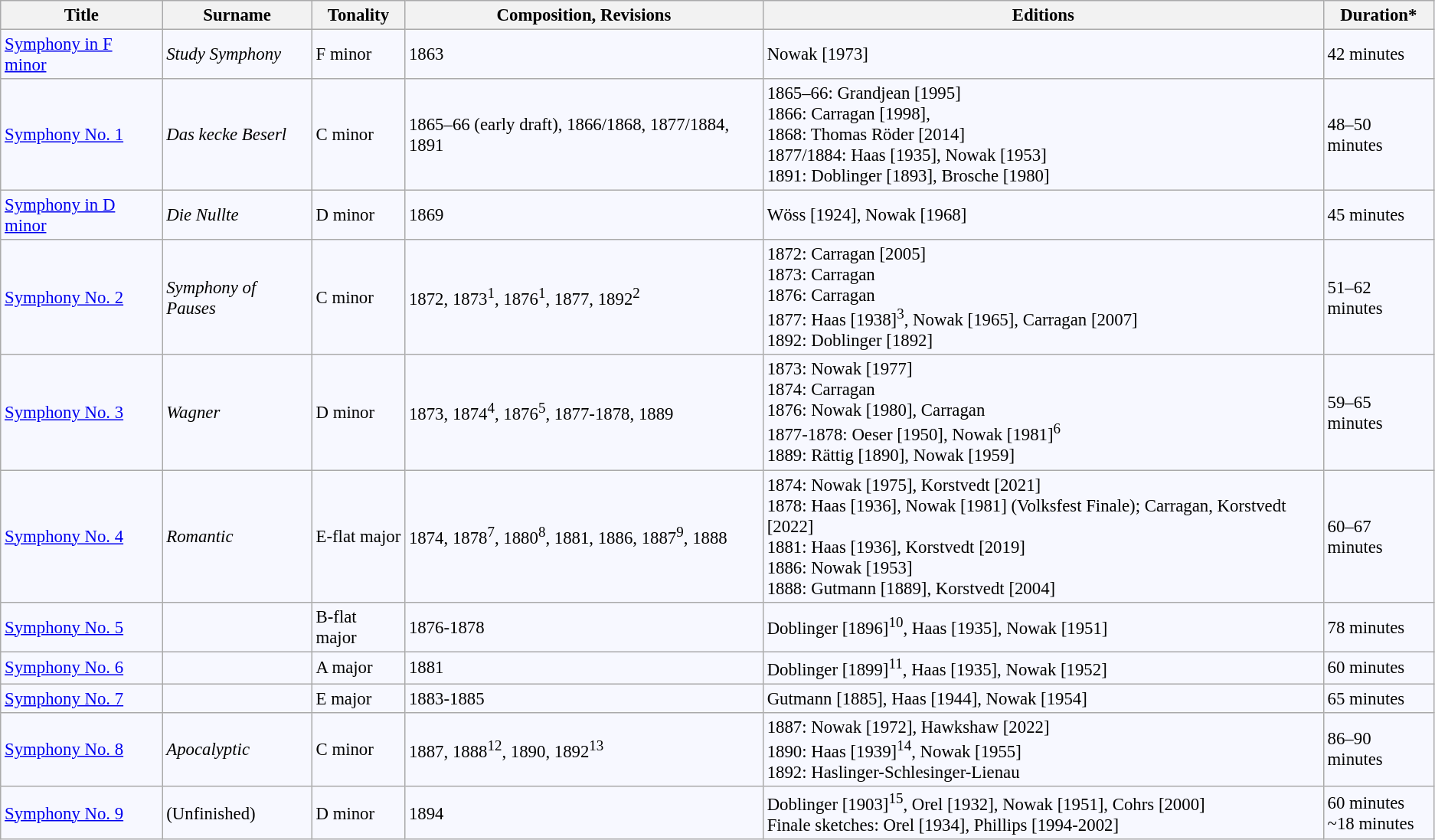<table class="wikitable" style="background:#f7f8ff; font-size:95%; ">
<tr>
<th>Title</th>
<th>Surname</th>
<th>Tonality</th>
<th>Composition, Revisions</th>
<th>Editions</th>
<th>Duration*</th>
</tr>
<tr>
<td><a href='#'>Symphony in F minor</a></td>
<td><em>Study Symphony</em></td>
<td>F minor</td>
<td>1863</td>
<td>Nowak [1973]</td>
<td>42 minutes</td>
</tr>
<tr>
<td><a href='#'>Symphony No. 1</a></td>
<td><em>Das kecke Beserl</em></td>
<td>C minor</td>
<td>1865–66 (early draft), 1866/1868, 1877/1884, 1891</td>
<td>1865–66: Grandjean [1995]<br>1866: Carragan [1998],<br>1868: Thomas Röder [2014]<br>1877/1884: Haas [1935], Nowak [1953]<br>1891: Doblinger [1893], Brosche [1980]</td>
<td>48–50 minutes</td>
</tr>
<tr>
<td><a href='#'>Symphony in D minor</a></td>
<td><em>Die Nullte</em></td>
<td>D minor</td>
<td>1869</td>
<td>Wöss [1924], Nowak [1968]</td>
<td>45 minutes</td>
</tr>
<tr>
<td><a href='#'>Symphony No. 2</a></td>
<td><em>Symphony of Pauses</em></td>
<td>C minor</td>
<td>1872, 1873<sup>1</sup>, 1876<sup>1</sup>, 1877, 1892<sup>2</sup></td>
<td>1872: Carragan [2005]<br>1873: Carragan<br>1876: Carragan<br>1877: Haas [1938]<sup>3</sup>, Nowak [1965], Carragan [2007]<br>1892: Doblinger [1892]</td>
<td>51–62 minutes</td>
</tr>
<tr>
<td><a href='#'>Symphony No. 3</a></td>
<td><em>Wagner</em></td>
<td>D minor</td>
<td>1873, 1874<sup>4</sup>, 1876<sup>5</sup>, 1877-1878, 1889</td>
<td>1873: Nowak [1977]<br>1874: Carragan<br>1876: Nowak [1980], Carragan <br>1877-1878: Oeser [1950], Nowak [1981]<sup>6</sup><br>1889: Rättig [1890], Nowak [1959]</td>
<td>59–65 minutes</td>
</tr>
<tr>
<td><a href='#'>Symphony No. 4</a></td>
<td><em>Romantic</em></td>
<td>E-flat major</td>
<td>1874, 1878<sup>7</sup>, 1880<sup>8</sup>, 1881, 1886, 1887<sup>9</sup>, 1888</td>
<td>1874: Nowak [1975], Korstvedt [2021]<br>1878: Haas [1936], Nowak [1981] (Volksfest Finale); Carragan, Korstvedt [2022]<br>1881: Haas [1936], Korstvedt [2019]<br>1886: Nowak [1953]<br>1888: Gutmann [1889], Korstvedt [2004]</td>
<td>60–67 minutes</td>
</tr>
<tr>
<td><a href='#'>Symphony No. 5</a></td>
<td></td>
<td>B-flat major</td>
<td>1876-1878</td>
<td>Doblinger [1896]<sup>10</sup>, Haas [1935], Nowak [1951]</td>
<td>78 minutes</td>
</tr>
<tr>
<td><a href='#'>Symphony No. 6</a></td>
<td></td>
<td>A major</td>
<td>1881</td>
<td>Doblinger [1899]<sup>11</sup>, Haas [1935], Nowak [1952]</td>
<td>60 minutes</td>
</tr>
<tr>
<td><a href='#'>Symphony No. 7</a></td>
<td></td>
<td>E major</td>
<td>1883-1885</td>
<td>Gutmann [1885], Haas [1944], Nowak [1954]</td>
<td>65 minutes</td>
</tr>
<tr>
<td><a href='#'>Symphony No. 8</a></td>
<td><em>Apocalyptic</em></td>
<td>C minor</td>
<td>1887, 1888<sup>12</sup>, 1890, 1892<sup>13</sup></td>
<td>1887: Nowak [1972], Hawkshaw [2022]<br>1890: Haas [1939]<sup>14</sup>, Nowak [1955]<br>1892: Haslinger-Schlesinger-Lienau</td>
<td>86–90 minutes</td>
</tr>
<tr>
<td><a href='#'>Symphony No. 9</a></td>
<td>(Unfinished)</td>
<td>D minor</td>
<td>1894</td>
<td>Doblinger [1903]<sup>15</sup>, Orel [1932], Nowak [1951], Cohrs [2000]<br> Finale sketches: Orel [1934], Phillips [1994-2002]</td>
<td>60 minutes<br>~18 minutes</td>
</tr>
</table>
